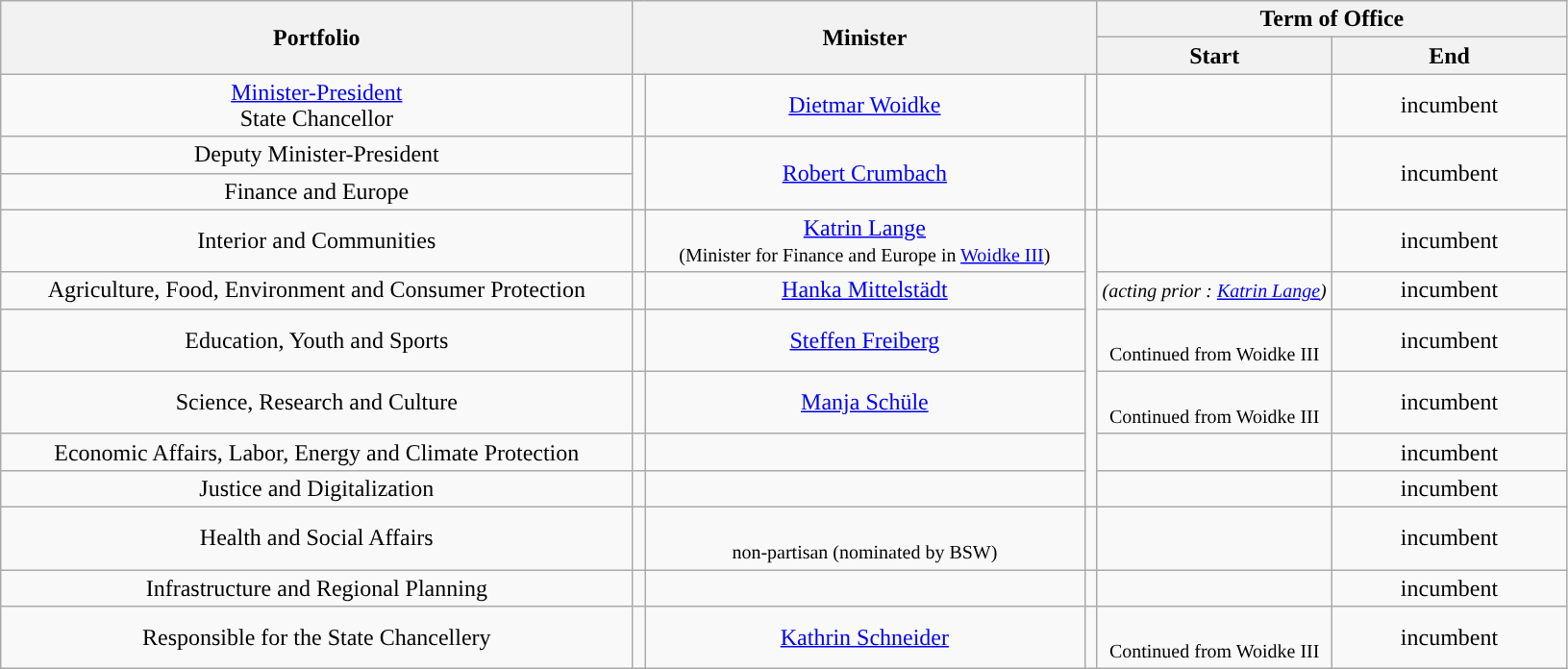<table class=wikitable style="text-align:center">
<tr>
<th rowspan=2>Portfolio</th>
<th rowspan=2 colspan=3>Minister</th>
<th colspan=2>Term of Office</th>
</tr>
<tr>
<th style="width:15%">Start</th>
<th style="width:15%">End</th>
</tr>
<tr>
<td><a href='#'>Minister-President</a><br>State Chancellor</td>
<td></td>
<td><a href='#'>Dietmar Woidke</a></td>
<td bgcolor=></td>
<td></td>
<td>incumbent</td>
</tr>
<tr>
<td>Deputy Minister-President</td>
<td rowspan="2"></td>
<td rowspan="2"><a href='#'>Robert Crumbach</a></td>
<td rowspan="2"bgcolor=></td>
<td rowspan="2"></td>
<td rowspan="2">incumbent</td>
</tr>
<tr>
<td>Finance and Europe</td>
</tr>
<tr>
<td>Interior and Communities</td>
<td></td>
<td><a href='#'>Katrin Lange</a><small><br>(Minister for Finance and Europe in <a href='#'>Woidke III</a>)</small></td>
<td rowspan="6" bgcolor=></td>
<td></td>
<td>incumbent</td>
</tr>
<tr>
<td>Agriculture, Food, Environment and Consumer Protection</td>
<td></td>
<td><a href='#'>Hanka Mittelstädt</a></td>
<td> <small><em>(acting prior : <a href='#'>Katrin Lange</a>)</em></small></td>
<td>incumbent</td>
</tr>
<tr>
<td>Education, Youth and Sports</td>
<td></td>
<td><a href='#'>Steffen Freiberg</a></td>
<td><br><small>Continued from  Woidke III</small></td>
<td>incumbent</td>
</tr>
<tr>
<td>Science, Research and Culture</td>
<td></td>
<td><a href='#'>Manja Schüle</a></td>
<td><br><small>Continued from  Woidke III</small></td>
<td>incumbent</td>
</tr>
<tr>
<td>Economic Affairs, Labor, Energy and Climate Protection</td>
<td></td>
<td></td>
<td></td>
<td>incumbent</td>
</tr>
<tr>
<td>Justice and Digitalization</td>
<td></td>
<td></td>
<td></td>
<td>incumbent</td>
</tr>
<tr>
<td>Health and Social Affairs</td>
<td></td>
<td><small><br>non-partisan (nominated by BSW)</small></td>
<td style="background:"></td>
<td></td>
<td>incumbent</td>
</tr>
<tr>
<td>Infrastructure and Regional Planning</td>
<td></td>
<td></td>
<td style="background:"></td>
<td></td>
<td>incumbent</td>
</tr>
<tr>
<td>Responsible for the State Chancellery</td>
<td></td>
<td><a href='#'>Kathrin Schneider</a></td>
<td style="background: "></td>
<td><br><small>Continued from  Woidke III</small></td>
<td>incumbent</td>
</tr>
</table>
